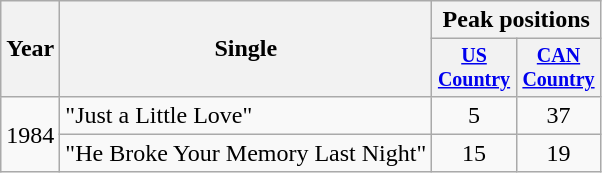<table class="wikitable" style="text-align:center;">
<tr>
<th rowspan="2">Year</th>
<th rowspan="2">Single</th>
<th colspan="2">Peak positions</th>
</tr>
<tr style="font-size:smaller;">
<th width="50"><a href='#'>US Country</a></th>
<th width="50"><a href='#'>CAN Country</a></th>
</tr>
<tr>
<td rowspan="2">1984</td>
<td align="left">"Just a Little Love"</td>
<td>5</td>
<td>37</td>
</tr>
<tr>
<td align="left">"He Broke Your Memory Last Night"</td>
<td>15</td>
<td>19</td>
</tr>
</table>
